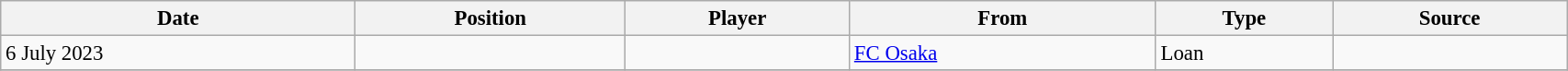<table class="wikitable sortable" style="width:90%; text-align:center; font-size:95%; text-align:left;">
<tr>
<th>Date</th>
<th>Position</th>
<th>Player</th>
<th>From</th>
<th>Type</th>
<th>Source</th>
</tr>
<tr>
<td>6 July 2023</td>
<td></td>
<td></td>
<td> <a href='#'>FC Osaka</a></td>
<td>Loan</td>
<td></td>
</tr>
<tr>
</tr>
</table>
